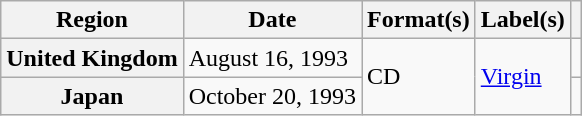<table class="wikitable plainrowheaders">
<tr>
<th scope="col">Region</th>
<th scope="col">Date</th>
<th scope="col">Format(s)</th>
<th scope="col">Label(s)</th>
<th scope="col"></th>
</tr>
<tr>
<th scope="row">United Kingdom</th>
<td>August 16, 1993</td>
<td rowspan="2">CD</td>
<td rowspan="2"><a href='#'>Virgin</a></td>
<td></td>
</tr>
<tr>
<th scope="row">Japan</th>
<td>October 20, 1993</td>
<td></td>
</tr>
</table>
